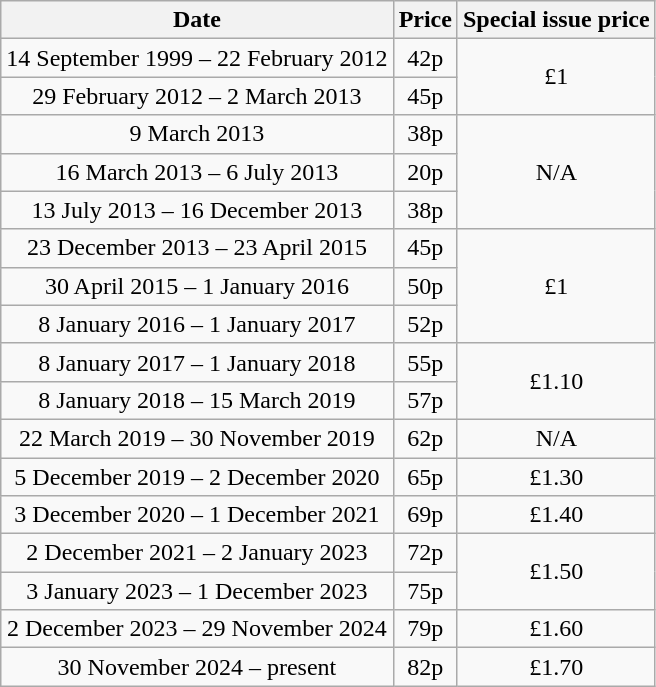<table class="wikitable sortable" style="text-align:center">
<tr>
<th>Date</th>
<th>Price</th>
<th>Special issue price</th>
</tr>
<tr>
<td>14 September 1999 – 22 February 2012</td>
<td>42p</td>
<td rowspan=2>£1</td>
</tr>
<tr>
<td>29 February 2012 – 2 March 2013</td>
<td>45p</td>
</tr>
<tr>
<td>9 March 2013</td>
<td>38p</td>
<td rowspan=3>N/A</td>
</tr>
<tr>
<td>16 March 2013 – 6 July 2013</td>
<td>20p</td>
</tr>
<tr>
<td>13 July 2013 – 16 December 2013</td>
<td>38p</td>
</tr>
<tr>
<td>23 December 2013 – 23 April 2015</td>
<td>45p</td>
<td rowspan=3>£1</td>
</tr>
<tr>
<td>30 April 2015 – 1 January 2016</td>
<td>50p</td>
</tr>
<tr>
<td>8 January 2016 – 1 January 2017</td>
<td>52p</td>
</tr>
<tr>
<td>8 January 2017 – 1 January 2018</td>
<td>55p</td>
<td rowspan=2>£1.10</td>
</tr>
<tr>
<td>8 January 2018 – 15 March 2019</td>
<td>57p</td>
</tr>
<tr>
<td>22 March 2019 – 30 November 2019</td>
<td>62p</td>
<td>N/A</td>
</tr>
<tr>
<td>5 December 2019 – 2 December 2020</td>
<td>65p</td>
<td>£1.30</td>
</tr>
<tr>
<td>3 December 2020 – 1 December 2021</td>
<td>69p</td>
<td>£1.40</td>
</tr>
<tr>
<td>2 December 2021 – 2 January 2023</td>
<td>72p</td>
<td rowspan=2>£1.50</td>
</tr>
<tr>
<td>3 January 2023 – 1 December 2023</td>
<td>75p</td>
</tr>
<tr>
<td>2 December 2023 – 29 November 2024</td>
<td>79p</td>
<td>£1.60</td>
</tr>
<tr>
<td>30 November 2024 – present</td>
<td>82p</td>
<td>£1.70</td>
</tr>
</table>
